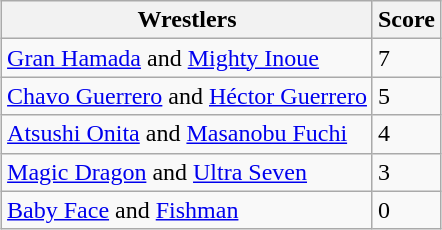<table class="wikitable" style="margin: 1em auto 1em auto">
<tr>
<th>Wrestlers</th>
<th>Score</th>
</tr>
<tr>
<td><a href='#'>Gran Hamada</a> and <a href='#'>Mighty Inoue</a></td>
<td>7</td>
</tr>
<tr>
<td><a href='#'>Chavo Guerrero</a> and <a href='#'>Héctor Guerrero</a><br></td>
<td>5</td>
</tr>
<tr>
<td><a href='#'>Atsushi Onita</a> and <a href='#'>Masanobu Fuchi</a></td>
<td>4</td>
</tr>
<tr>
<td><a href='#'>Magic Dragon</a> and <a href='#'>Ultra Seven</a></td>
<td>3</td>
</tr>
<tr>
<td><a href='#'>Baby Face</a> and <a href='#'>Fishman</a></td>
<td>0</td>
</tr>
</table>
